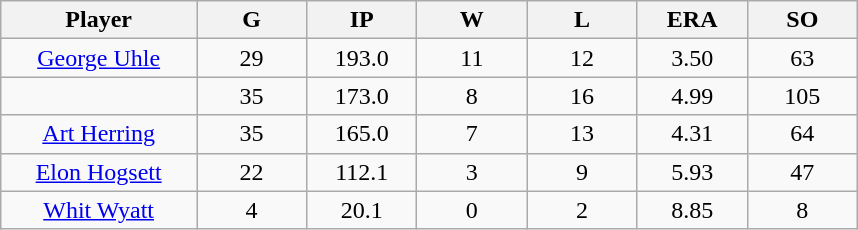<table class="wikitable sortable">
<tr>
<th bgcolor="#DDDDFF" width="16%">Player</th>
<th bgcolor="#DDDDFF" width="9%">G</th>
<th bgcolor="#DDDDFF" width="9%">IP</th>
<th bgcolor="#DDDDFF" width="9%">W</th>
<th bgcolor="#DDDDFF" width="9%">L</th>
<th bgcolor="#DDDDFF" width="9%">ERA</th>
<th bgcolor="#DDDDFF" width="9%">SO</th>
</tr>
<tr align="center">
<td><a href='#'>George Uhle</a></td>
<td>29</td>
<td>193.0</td>
<td>11</td>
<td>12</td>
<td>3.50</td>
<td>63</td>
</tr>
<tr align=center>
<td></td>
<td>35</td>
<td>173.0</td>
<td>8</td>
<td>16</td>
<td>4.99</td>
<td>105</td>
</tr>
<tr align="center">
<td><a href='#'>Art Herring</a></td>
<td>35</td>
<td>165.0</td>
<td>7</td>
<td>13</td>
<td>4.31</td>
<td>64</td>
</tr>
<tr align=center>
<td><a href='#'>Elon Hogsett</a></td>
<td>22</td>
<td>112.1</td>
<td>3</td>
<td>9</td>
<td>5.93</td>
<td>47</td>
</tr>
<tr align=center>
<td><a href='#'>Whit Wyatt</a></td>
<td>4</td>
<td>20.1</td>
<td>0</td>
<td>2</td>
<td>8.85</td>
<td>8</td>
</tr>
</table>
